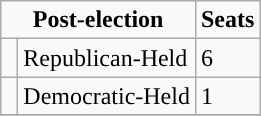<table class= "wikitable">
<tr>
<td colspan= "2" rowspan= "1" align= "center" valign= "top"><strong>Post-election</strong></td>
<td valign= "top"><strong>Seats</strong><br></td>
</tr>
<tr>
<td style="background-color:"> </td>
<td>Republican-Held</td>
<td>6</td>
</tr>
<tr>
<td style="background-color:"> </td>
<td>Democratic-Held</td>
<td>1</td>
</tr>
<tr>
</tr>
</table>
